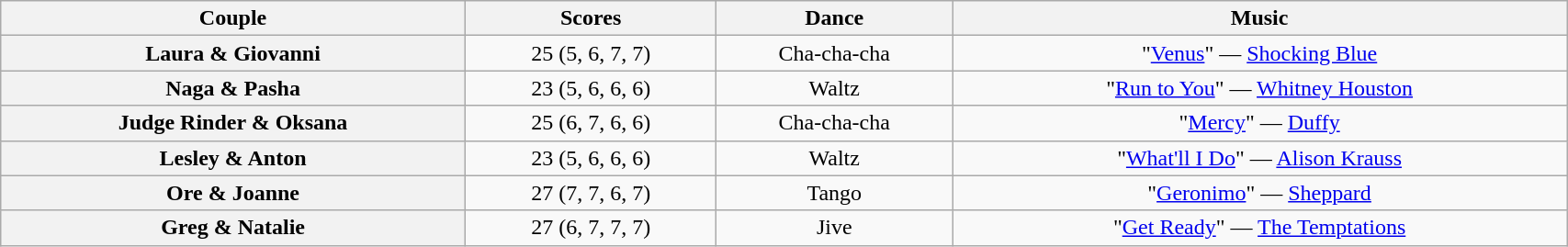<table class="wikitable sortable" style="text-align:center; width:90%">
<tr>
<th scope="col">Couple</th>
<th scope="col">Scores</th>
<th scope="col" class="unsortable">Dance</th>
<th scope="col" class="unsortable">Music</th>
</tr>
<tr>
<th scope="row">Laura & Giovanni</th>
<td>25 (5, 6, 7, 7)</td>
<td>Cha-cha-cha</td>
<td>"<a href='#'>Venus</a>" — <a href='#'>Shocking Blue</a></td>
</tr>
<tr>
<th scope="row">Naga & Pasha</th>
<td>23 (5, 6, 6, 6)</td>
<td>Waltz</td>
<td>"<a href='#'>Run to You</a>" — <a href='#'>Whitney Houston</a></td>
</tr>
<tr>
<th scope="row">Judge Rinder & Oksana</th>
<td>25 (6, 7, 6, 6)</td>
<td>Cha-cha-cha</td>
<td>"<a href='#'>Mercy</a>" — <a href='#'>Duffy</a></td>
</tr>
<tr>
<th scope="row">Lesley & Anton</th>
<td>23 (5, 6, 6, 6)</td>
<td>Waltz</td>
<td>"<a href='#'>What'll I Do</a>" — <a href='#'>Alison Krauss</a></td>
</tr>
<tr>
<th scope="row">Ore & Joanne</th>
<td>27 (7, 7, 6, 7)</td>
<td>Tango</td>
<td>"<a href='#'>Geronimo</a>" — <a href='#'>Sheppard</a></td>
</tr>
<tr>
<th scope="row">Greg & Natalie</th>
<td>27 (6, 7, 7, 7)</td>
<td>Jive</td>
<td>"<a href='#'>Get Ready</a>" — <a href='#'>The Temptations</a></td>
</tr>
</table>
